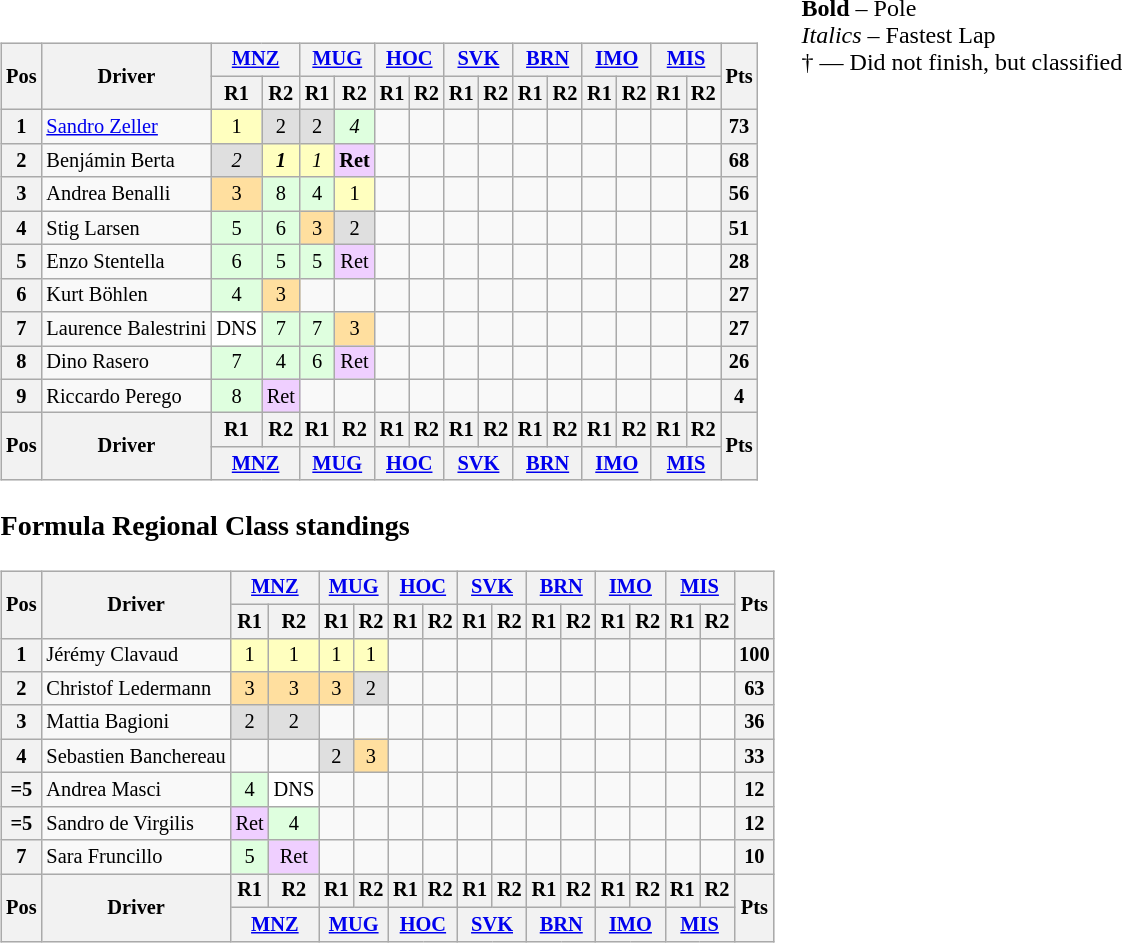<table>
<tr>
<td valign="top"><br><table class="wikitable" style="font-size:85%; text-align:center">
<tr>
<th rowspan="2" valign="middle">Pos</th>
<th rowspan="2" valign="middle">Driver</th>
<th colspan="2"><a href='#'>MNZ</a><br></th>
<th colspan="2"><a href='#'>MUG</a><br></th>
<th colspan="2"><a href='#'>HOC</a><br></th>
<th colspan="2"><a href='#'>SVK</a><br></th>
<th colspan="2"><a href='#'>BRN</a><br></th>
<th colspan="2"><a href='#'>IMO</a><br></th>
<th colspan="2"><a href='#'>MIS</a><br></th>
<th rowspan="2" valign="middle">Pts</th>
</tr>
<tr>
<th>R1</th>
<th>R2</th>
<th>R1</th>
<th>R2</th>
<th>R1</th>
<th>R2</th>
<th>R1</th>
<th>R2</th>
<th>R1</th>
<th>R2</th>
<th>R1</th>
<th>R2</th>
<th>R1</th>
<th>R2</th>
</tr>
<tr>
<th>1</th>
<td align="left"> <a href='#'>Sandro Zeller</a></td>
<td style="background:#ffffbf;">1</td>
<td style="background:#dfdfdf;">2</td>
<td style="background:#dfdfdf;">2</td>
<td style="background:#dfffdf;"><em>4</em></td>
<td></td>
<td></td>
<td></td>
<td></td>
<td></td>
<td></td>
<td></td>
<td></td>
<td></td>
<td></td>
<th>73</th>
</tr>
<tr>
<th>2</th>
<td align="left"> Benjámin Berta</td>
<td style="background:#dfdfdf;"><em>2</em></td>
<td style="background:#ffffbf;"><strong><em>1</em></strong></td>
<td style="background:#ffffbf;"><em>1</em></td>
<td style="background:#efcfff;"><strong>Ret</strong></td>
<td></td>
<td></td>
<td></td>
<td></td>
<td></td>
<td></td>
<td></td>
<td></td>
<td></td>
<td></td>
<th>68</th>
</tr>
<tr>
<th>3</th>
<td align="left"> Andrea Benalli</td>
<td style="background:#ffdf9f;">3</td>
<td style="background:#dfffdf;">8</td>
<td style="background:#dfffdf;">4</td>
<td style="background:#ffffbf;">1</td>
<td></td>
<td></td>
<td></td>
<td></td>
<td></td>
<td></td>
<td></td>
<td></td>
<td></td>
<td></td>
<th>56</th>
</tr>
<tr>
<th>4</th>
<td align="left"> Stig Larsen</td>
<td style="background:#dfffdf;">5</td>
<td style="background:#dfffdf;">6</td>
<td style="background:#ffdf9f;">3</td>
<td style="background:#dfdfdf;">2</td>
<td></td>
<td></td>
<td></td>
<td></td>
<td></td>
<td></td>
<td></td>
<td></td>
<td></td>
<td></td>
<th>51</th>
</tr>
<tr>
<th>5</th>
<td align="left"> Enzo Stentella</td>
<td style="background:#dfffdf;">6</td>
<td style="background:#dfffdf;">5</td>
<td style="background:#dfffdf;">5</td>
<td style="background:#efcfff;">Ret</td>
<td></td>
<td></td>
<td></td>
<td></td>
<td></td>
<td></td>
<td></td>
<td></td>
<td></td>
<td></td>
<th>28</th>
</tr>
<tr>
<th>6</th>
<td align="left"> Kurt Böhlen</td>
<td style="background:#dfffdf;">4</td>
<td style="background:#ffdf9f;">3</td>
<td></td>
<td></td>
<td></td>
<td></td>
<td></td>
<td></td>
<td></td>
<td></td>
<td></td>
<td></td>
<td></td>
<td></td>
<th>27</th>
</tr>
<tr>
<th>7</th>
<td align="left"> Laurence Balestrini</td>
<td style="background:#ffffff;">DNS</td>
<td style="background:#dfffdf;">7</td>
<td style="background:#dfffdf;">7</td>
<td style="background:#ffdf9f;">3</td>
<td></td>
<td></td>
<td></td>
<td></td>
<td></td>
<td></td>
<td></td>
<td></td>
<td></td>
<td></td>
<th>27</th>
</tr>
<tr>
<th>8</th>
<td align="left"> Dino Rasero</td>
<td style="background:#dfffdf;">7</td>
<td style="background:#dfffdf;">4</td>
<td style="background:#dfffdf;">6</td>
<td style="background:#efcfff;">Ret</td>
<td></td>
<td></td>
<td></td>
<td></td>
<td></td>
<td></td>
<td></td>
<td></td>
<td></td>
<td></td>
<th>26</th>
</tr>
<tr>
<th>9</th>
<td align="left"> Riccardo Perego</td>
<td style="background:#dfffdf;">8</td>
<td style="background:#efcfff;">Ret</td>
<td></td>
<td></td>
<td></td>
<td></td>
<td></td>
<td></td>
<td></td>
<td></td>
<td></td>
<td></td>
<td></td>
<td></td>
<th>4</th>
</tr>
<tr>
<th rowspan="2">Pos</th>
<th rowspan="2">Driver</th>
<th>R1</th>
<th>R2</th>
<th>R1</th>
<th>R2</th>
<th>R1</th>
<th>R2</th>
<th>R1</th>
<th>R2</th>
<th>R1</th>
<th>R2</th>
<th>R1</th>
<th>R2</th>
<th>R1</th>
<th>R2</th>
<th rowspan="2">Pts</th>
</tr>
<tr>
<th colspan="2"><a href='#'>MNZ</a><br></th>
<th colspan="2"><a href='#'>MUG</a><br></th>
<th colspan="2"><a href='#'>HOC</a><br></th>
<th colspan="2"><a href='#'>SVK</a><br></th>
<th colspan="2"><a href='#'>BRN</a><br></th>
<th colspan="2"><a href='#'>IMO</a><br></th>
<th colspan="2"><a href='#'>MIS</a><br></th>
</tr>
</table>
<h3>Formula Regional Class standings</h3><table class="wikitable" style="font-size:85%; text-align:center">
<tr>
<th rowspan="2" valign="middle">Pos</th>
<th rowspan="2" valign="middle">Driver</th>
<th colspan="2"><a href='#'>MNZ</a><br></th>
<th colspan="2"><a href='#'>MUG</a><br></th>
<th colspan="2"><a href='#'>HOC</a><br></th>
<th colspan="2"><a href='#'>SVK</a><br></th>
<th colspan="2"><a href='#'>BRN</a><br></th>
<th colspan="2"><a href='#'>IMO</a><br></th>
<th colspan="2"><a href='#'>MIS</a><br></th>
<th rowspan="2" valign="middle">Pts</th>
</tr>
<tr>
<th>R1</th>
<th>R2</th>
<th>R1</th>
<th>R2</th>
<th>R1</th>
<th>R2</th>
<th>R1</th>
<th>R2</th>
<th>R1</th>
<th>R2</th>
<th>R1</th>
<th>R2</th>
<th>R1</th>
<th>R2</th>
</tr>
<tr>
<th>1</th>
<td align="left"> Jérémy Clavaud</td>
<td style="background:#ffffbf;">1</td>
<td style="background:#ffffbf;">1</td>
<td style="background:#ffffbf;">1</td>
<td style="background:#ffffbf;">1</td>
<td></td>
<td></td>
<td></td>
<td></td>
<td></td>
<td></td>
<td></td>
<td></td>
<td></td>
<td></td>
<th>100</th>
</tr>
<tr>
<th>2</th>
<td align="left"> Christof Ledermann</td>
<td style="background:#ffdf9f;">3</td>
<td style="background:#ffdf9f;">3</td>
<td style="background:#ffdf9f;">3</td>
<td style="background:#dfdfdf;">2</td>
<td></td>
<td></td>
<td></td>
<td></td>
<td></td>
<td></td>
<td></td>
<td></td>
<td></td>
<td></td>
<th>63</th>
</tr>
<tr>
<th>3</th>
<td align="left"> Mattia Bagioni</td>
<td style="background:#dfdfdf;">2</td>
<td style="background:#dfdfdf;">2</td>
<td></td>
<td></td>
<td></td>
<td></td>
<td></td>
<td></td>
<td></td>
<td></td>
<td></td>
<td></td>
<td></td>
<td></td>
<th>36</th>
</tr>
<tr>
<th>4</th>
<td align="left"> Sebastien Banchereau</td>
<td></td>
<td></td>
<td style="background:#dfdfdf;">2</td>
<td style="background:#ffdf9f;">3</td>
<td></td>
<td></td>
<td></td>
<td></td>
<td></td>
<td></td>
<td></td>
<td></td>
<td></td>
<td></td>
<th>33</th>
</tr>
<tr>
<th>=5</th>
<td align="left"> Andrea Masci</td>
<td style="background:#dfffdf;">4</td>
<td style="background:#ffffff;">DNS</td>
<td></td>
<td></td>
<td></td>
<td></td>
<td></td>
<td></td>
<td></td>
<td></td>
<td></td>
<td></td>
<td></td>
<td></td>
<th>12</th>
</tr>
<tr>
<th>=5</th>
<td align="left"> Sandro de Virgilis</td>
<td style="background:#efcfff;">Ret</td>
<td style="background:#dfffdf;">4</td>
<td></td>
<td></td>
<td></td>
<td></td>
<td></td>
<td></td>
<td></td>
<td></td>
<td></td>
<td></td>
<td></td>
<td></td>
<th>12</th>
</tr>
<tr>
<th>7</th>
<td align="left"> Sara Fruncillo</td>
<td style="background:#dfffdf;">5</td>
<td style="background:#efcfff;">Ret</td>
<td></td>
<td></td>
<td></td>
<td></td>
<td></td>
<td></td>
<td></td>
<td></td>
<td></td>
<td></td>
<td></td>
<td></td>
<th>10</th>
</tr>
<tr>
<th rowspan="2">Pos</th>
<th rowspan="2">Driver</th>
<th>R1</th>
<th>R2</th>
<th>R1</th>
<th>R2</th>
<th>R1</th>
<th>R2</th>
<th>R1</th>
<th>R2</th>
<th>R1</th>
<th>R2</th>
<th>R1</th>
<th>R2</th>
<th>R1</th>
<th>R2</th>
<th rowspan="2">Pts</th>
</tr>
<tr>
<th colspan="2"><a href='#'>MNZ</a><br></th>
<th colspan="2"><a href='#'>MUG</a><br></th>
<th colspan="2"><a href='#'>HOC</a><br></th>
<th colspan="2"><a href='#'>SVK</a><br></th>
<th colspan="2"><a href='#'>BRN</a><br></th>
<th colspan="2"><a href='#'>IMO</a><br></th>
<th colspan="2"><a href='#'>MIS</a><br></th>
</tr>
</table>
</td>
<td valign="top"><strong>Bold</strong> – Pole<br><em>Italics</em> – Fastest Lap<br>† — Did not finish, but classified</td>
</tr>
</table>
